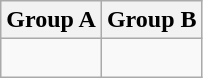<table class="wikitable">
<tr>
<th width=50%>Group A</th>
<th width=50%>Group B</th>
</tr>
<tr>
<td valign=top><br></td>
<td valign=top><br></td>
</tr>
</table>
